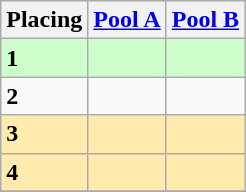<table class=wikitable style="border:1px solid #AAAAAA;">
<tr>
<th>Placing</th>
<th><a href='#'>Pool A</a></th>
<th><a href='#'>Pool B</a></th>
</tr>
<tr style="background: #ccffcc;">
<td><strong>1</strong></td>
<td></td>
<td></td>
</tr>
<tr>
<td><strong>2</strong></td>
<td></td>
<td></td>
</tr>
<tr style="background: #ffebad;">
<td><strong>3</strong></td>
<td></td>
<td></td>
</tr>
<tr style="background: #ffebad;">
<td><strong>4</strong></td>
<td></td>
<td></td>
</tr>
<tr>
</tr>
</table>
